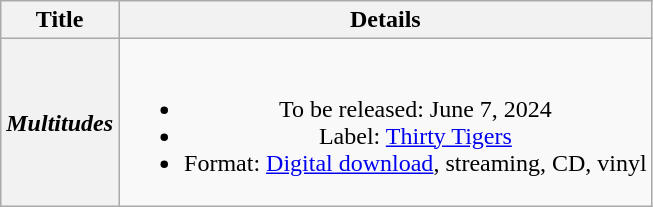<table class="wikitable plainrowheaders" style="text-align:center;">
<tr>
<th>Title</th>
<th>Details</th>
</tr>
<tr>
<th scope="row"><em>Multitudes</em></th>
<td><br><ul><li>To be released: June 7, 2024</li><li>Label: <a href='#'>Thirty Tigers</a></li><li>Format: <a href='#'>Digital download</a>, streaming, CD, vinyl</li></ul></td>
</tr>
</table>
